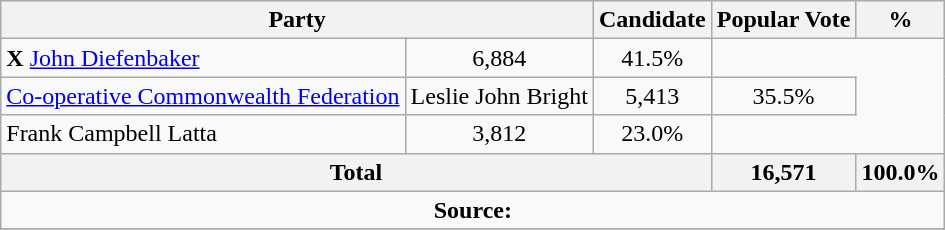<table class="wikitable">
<tr>
<th colspan="2">Party</th>
<th>Candidate</th>
<th>Popular Vote</th>
<th>%</th>
</tr>
<tr>
<td> <strong>X</strong> <a href='#'>John Diefenbaker</a></td>
<td align=center>6,884</td>
<td align=center>41.5%</td>
</tr>
<tr>
<td><a href='#'>Co-operative Commonwealth Federation</a></td>
<td>Leslie John Bright</td>
<td align=center>5,413</td>
<td align=center>35.5%</td>
</tr>
<tr>
<td>Frank Campbell Latta</td>
<td align=center>3,812</td>
<td align=center>23.0%</td>
</tr>
<tr>
<th colspan=3 align=center>Total</th>
<th align=center>16,571</th>
<th align=center>100.0%</th>
</tr>
<tr>
<td align="center" colspan=5><strong>Source:</strong> </td>
</tr>
<tr>
</tr>
</table>
